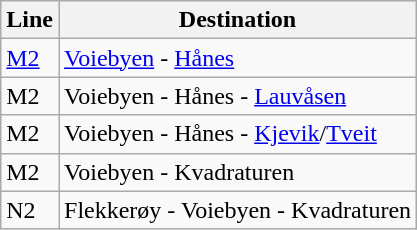<table class="wikitable sortable">
<tr>
<th>Line</th>
<th>Destination</th>
</tr>
<tr>
<td><a href='#'>M2</a></td>
<td><a href='#'>Voiebyen</a> - <a href='#'>Hånes</a></td>
</tr>
<tr>
<td>M2</td>
<td>Voiebyen - Hånes - <a href='#'>Lauvåsen</a></td>
</tr>
<tr>
<td>M2</td>
<td>Voiebyen - Hånes - <a href='#'>Kjevik</a>/<a href='#'>Tveit</a></td>
</tr>
<tr>
<td>M2</td>
<td>Voiebyen - Kvadraturen</td>
</tr>
<tr>
<td>N2</td>
<td>Flekkerøy - Voiebyen - Kvadraturen</td>
</tr>
</table>
